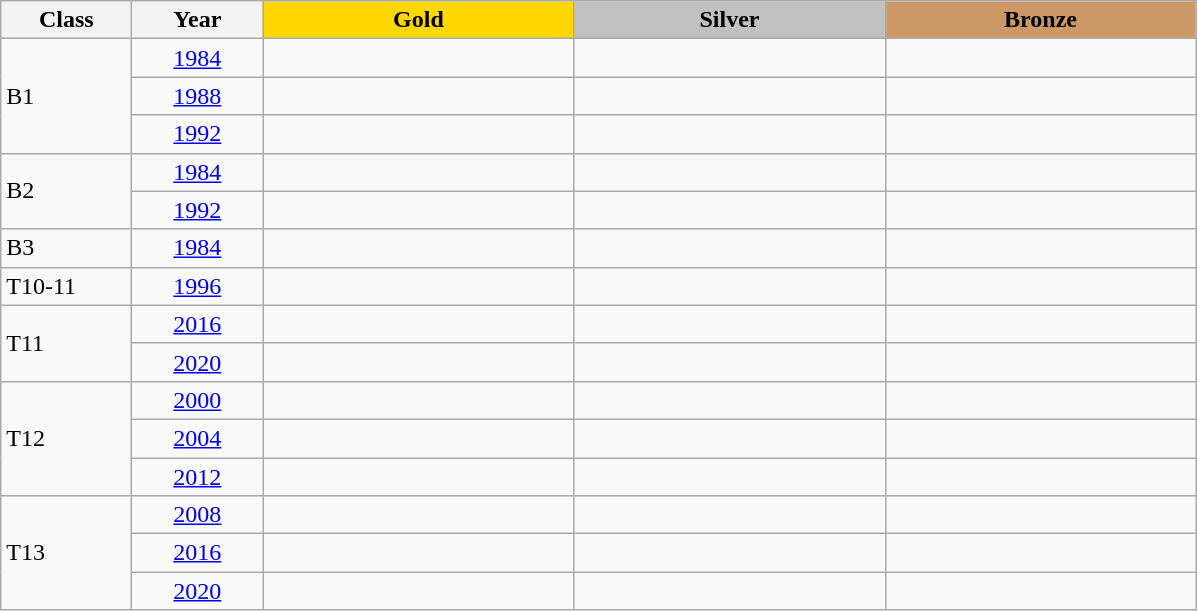<table class="wikitable">
<tr>
<th width=80>Class</th>
<th width=80>Year</th>
<td align=center width=200 bgcolor=gold><strong>Gold</strong></td>
<td align=center width=200 bgcolor=silver><strong>Silver</strong></td>
<td align=center width=200 bgcolor=cc9966><strong>Bronze</strong></td>
</tr>
<tr>
<td rowspan=3>B1</td>
<td align=center><a href='#'>1984</a></td>
<td></td>
<td></td>
<td></td>
</tr>
<tr>
<td align=center><a href='#'>1988</a></td>
<td></td>
<td></td>
<td></td>
</tr>
<tr>
<td align=center><a href='#'>1992</a></td>
<td></td>
<td></td>
<td></td>
</tr>
<tr>
<td rowspan=2>B2</td>
<td align=center><a href='#'>1984</a></td>
<td></td>
<td></td>
<td></td>
</tr>
<tr>
<td align=center><a href='#'>1992</a></td>
<td></td>
<td></td>
<td></td>
</tr>
<tr>
<td>B3</td>
<td align=center><a href='#'>1984</a></td>
<td></td>
<td></td>
<td></td>
</tr>
<tr>
<td>T10-11</td>
<td align=center><a href='#'>1996</a></td>
<td></td>
<td></td>
<td></td>
</tr>
<tr>
<td rowspan=2>T11</td>
<td align=center><a href='#'>2016</a></td>
<td></td>
<td></td>
<td></td>
</tr>
<tr>
<td align=center><a href='#'>2020</a></td>
<td></td>
<td></td>
<td></td>
</tr>
<tr>
<td rowspan=3>T12</td>
<td align=center><a href='#'>2000</a></td>
<td></td>
<td></td>
<td></td>
</tr>
<tr>
<td align=center><a href='#'>2004</a></td>
<td></td>
<td></td>
<td></td>
</tr>
<tr>
<td align=center><a href='#'>2012</a></td>
<td></td>
<td></td>
<td></td>
</tr>
<tr>
<td rowspan=3>T13</td>
<td align=center><a href='#'>2008</a></td>
<td></td>
<td></td>
<td></td>
</tr>
<tr>
<td align=center><a href='#'>2016</a></td>
<td></td>
<td></td>
<td></td>
</tr>
<tr>
<td align=center><a href='#'>2020</a></td>
<td></td>
<td></td>
<td></td>
</tr>
</table>
